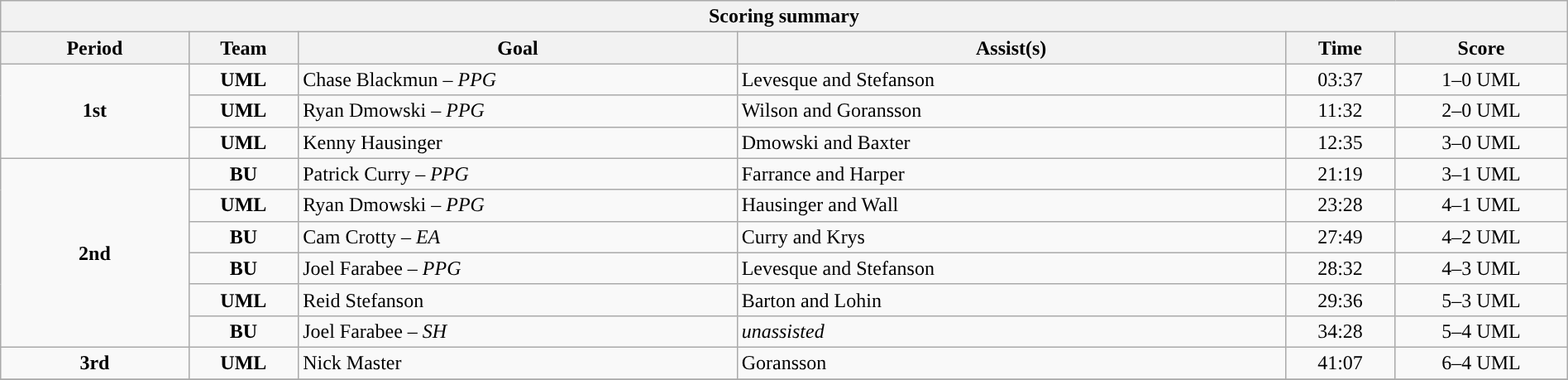<table style="width:100%;" class="wikitable">
<tr>
<th colspan=6>Scoring summary</th>
</tr>
<tr>
<th style="width:12%;">Period</th>
<th style="width:7%;">Team</th>
<th style="width:28%;">Goal</th>
<th style="width:35%;">Assist(s)</th>
<th style="width:7%;">Time</th>
<th style="width:11%;">Score</th>
</tr>
<tr>
<td style="text-align:center;" rowspan="3"><strong>1st</strong></td>
<td align=center><strong>UML</strong></td>
<td>Chase Blackmun – <em>PPG</em></td>
<td>Levesque and Stefanson</td>
<td align=center>03:37</td>
<td align=center>1–0 UML</td>
</tr>
<tr>
<td align=center><strong>UML</strong></td>
<td>Ryan Dmowski – <em>PPG</em></td>
<td>Wilson and Goransson</td>
<td align=center>11:32</td>
<td align=center>2–0 UML</td>
</tr>
<tr>
<td align=center><strong>UML</strong></td>
<td>Kenny Hausinger</td>
<td>Dmowski and Baxter</td>
<td align=center>12:35</td>
<td align=center>3–0 UML</td>
</tr>
<tr>
<td style="text-align:center;" rowspan="6"><strong>2nd</strong></td>
<td align=center><strong>BU</strong></td>
<td>Patrick Curry – <em>PPG</em></td>
<td>Farrance and Harper</td>
<td align=center>21:19</td>
<td align=center>3–1 UML</td>
</tr>
<tr>
<td align=center><strong>UML</strong></td>
<td>Ryan Dmowski – <em>PPG</em></td>
<td>Hausinger and Wall</td>
<td align=center>23:28</td>
<td align=center>4–1 UML</td>
</tr>
<tr>
<td align=center><strong>BU</strong></td>
<td>Cam Crotty – <em>EA</em></td>
<td>Curry and Krys</td>
<td align=center>27:49</td>
<td align=center>4–2 UML</td>
</tr>
<tr>
<td align=center><strong>BU</strong></td>
<td>Joel Farabee – <em>PPG</em></td>
<td>Levesque and Stefanson</td>
<td align=center>28:32</td>
<td align=center>4–3 UML</td>
</tr>
<tr>
<td align=center><strong>UML</strong></td>
<td>Reid Stefanson</td>
<td>Barton and Lohin</td>
<td align=center>29:36</td>
<td align=center>5–3 UML</td>
</tr>
<tr>
<td align=center><strong>BU</strong></td>
<td>Joel Farabee – <em>SH</em></td>
<td><em>unassisted</em></td>
<td align=center>34:28</td>
<td align=center>5–4 UML</td>
</tr>
<tr>
<td style="text-align:center;" rowspan="1"><strong>3rd</strong></td>
<td align=center><strong>UML</strong></td>
<td>Nick Master</td>
<td>Goransson</td>
<td align=center>41:07</td>
<td align=center>6–4 UML</td>
</tr>
<tr>
</tr>
</table>
